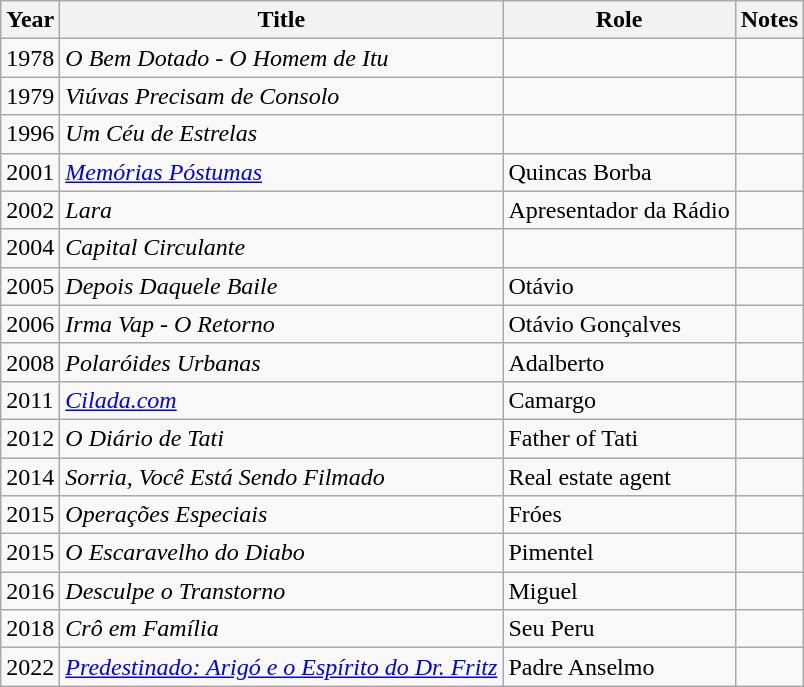<table class="wikitable sortable plainrowheaders">
<tr>
<th scope="col">Year</th>
<th scope="col">Title</th>
<th scope="col">Role</th>
<th scope="col">Notes</th>
</tr>
<tr>
<td>1978</td>
<td><em>O Bem Dotado - O Homem de Itu</em></td>
<td></td>
<td></td>
</tr>
<tr>
<td>1979</td>
<td><em>Viúvas Precisam de Consolo</em></td>
<td></td>
<td></td>
</tr>
<tr>
<td>1996</td>
<td><em>Um Céu de Estrelas</em></td>
<td></td>
<td></td>
</tr>
<tr>
<td>2001</td>
<td><em><a href='#'>Memórias Póstumas</a></em></td>
<td>Quincas Borba</td>
<td></td>
</tr>
<tr>
<td>2002</td>
<td><em>Lara</em></td>
<td>Apresentador da Rádio</td>
<td></td>
</tr>
<tr>
<td>2004</td>
<td><em>Capital Circulante</em></td>
<td></td>
<td></td>
</tr>
<tr>
<td>2005</td>
<td><em>Depois Daquele Baile</em></td>
<td>Otávio</td>
<td></td>
</tr>
<tr>
<td>2006</td>
<td><em>Irma Vap - O Retorno</em></td>
<td>Otávio Gonçalves</td>
<td></td>
</tr>
<tr>
<td>2008</td>
<td><em>Polaróides Urbanas</em></td>
<td>Adalberto</td>
<td></td>
</tr>
<tr>
<td>2011</td>
<td><em><a href='#'>Cilada.com</a></em></td>
<td>Camargo</td>
<td></td>
</tr>
<tr>
<td>2012</td>
<td><em>O Diário de Tati</em></td>
<td>Father of Tati</td>
<td></td>
</tr>
<tr>
<td>2014</td>
<td><em>Sorria, Você Está Sendo Filmado</em></td>
<td>Real estate agent</td>
<td></td>
</tr>
<tr>
<td>2015</td>
<td><em>Operações Especiais</em></td>
<td>Fróes</td>
<td></td>
</tr>
<tr>
<td>2015</td>
<td><em>O Escaravelho do Diabo</em></td>
<td>Pimentel</td>
<td></td>
</tr>
<tr>
<td>2016</td>
<td><em>Desculpe o Transtorno</em></td>
<td>Miguel</td>
<td></td>
</tr>
<tr>
<td>2018</td>
<td><em>Crô em Família</em></td>
<td>Seu Peru</td>
<td></td>
</tr>
<tr>
<td>2022</td>
<td><em><a href='#'>Predestinado: Arigó e o Espírito do Dr. Fritz</a></em></td>
<td>Padre Anselmo</td>
<td></td>
</tr>
</table>
